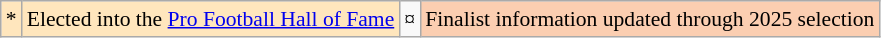<table class="wikitable" style="font-size:90%;">
<tr>
<td style="background-color:#FFE6BD">*</td>
<td style="background-color:#FFE6BD">Elected into the <a href='#'>Pro Football Hall of Fame</a></td>
<td>¤</td>
<td style="background-color:#FBCEB1">Finalist information updated through 2025 selection</td>
</tr>
</table>
